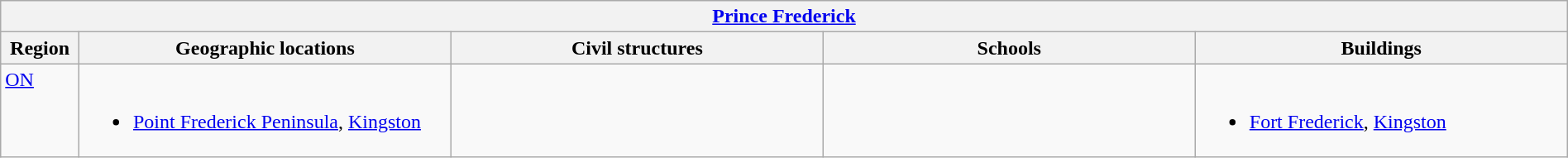<table class="wikitable" width="100%">
<tr>
<th colspan="5"> <a href='#'>Prince Frederick</a></th>
</tr>
<tr>
<th width="5%">Region</th>
<th width="23.75%">Geographic locations</th>
<th width="23.75%">Civil structures</th>
<th width="23.75%">Schools</th>
<th width="23.75%">Buildings</th>
</tr>
<tr>
<td align=left valign=top> <a href='#'>ON</a></td>
<td><br><ul><li><a href='#'>Point Frederick Peninsula</a>, <a href='#'>Kingston</a></li></ul></td>
<td></td>
<td></td>
<td align=left valign=top><br><ul><li><a href='#'>Fort Frederick</a>, <a href='#'>Kingston</a></li></ul></td>
</tr>
</table>
